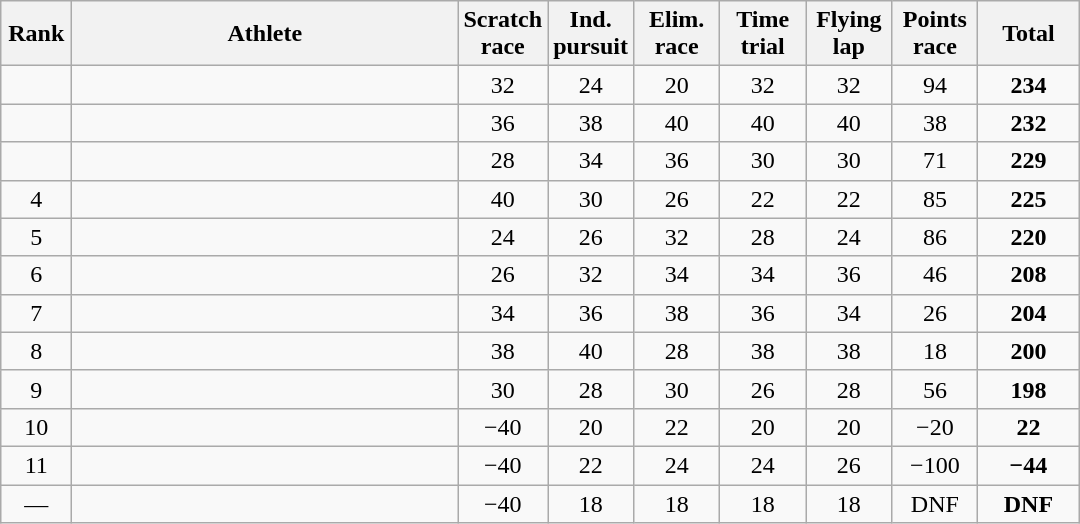<table class=wikitable style="text-align:center">
<tr>
<th width=40>Rank</th>
<th width=250>Athlete</th>
<th width=50>Scratch<br>race</th>
<th width=50>Ind.<br>pursuit</th>
<th width=50>Elim.<br>race</th>
<th width=50>Time<br>trial</th>
<th width=50>Flying<br>lap</th>
<th width=50>Points<br>race</th>
<th width=60>Total</th>
</tr>
<tr>
<td></td>
<td align=left></td>
<td>32</td>
<td>24</td>
<td>20</td>
<td>32</td>
<td>32</td>
<td>94</td>
<td><strong>234</strong></td>
</tr>
<tr>
<td></td>
<td align=left></td>
<td>36</td>
<td>38</td>
<td>40</td>
<td>40</td>
<td>40</td>
<td>38</td>
<td><strong>232</strong></td>
</tr>
<tr>
<td></td>
<td align=left></td>
<td>28</td>
<td>34</td>
<td>36</td>
<td>30</td>
<td>30</td>
<td>71</td>
<td><strong>229</strong></td>
</tr>
<tr>
<td>4</td>
<td align=left></td>
<td>40</td>
<td>30</td>
<td>26</td>
<td>22</td>
<td>22</td>
<td>85</td>
<td><strong>225</strong></td>
</tr>
<tr>
<td>5</td>
<td align=left></td>
<td>24</td>
<td>26</td>
<td>32</td>
<td>28</td>
<td>24</td>
<td>86</td>
<td><strong>220</strong></td>
</tr>
<tr>
<td>6</td>
<td align=left></td>
<td>26</td>
<td>32</td>
<td>34</td>
<td>34</td>
<td>36</td>
<td>46</td>
<td><strong>208</strong></td>
</tr>
<tr>
<td>7</td>
<td align=left></td>
<td>34</td>
<td>36</td>
<td>38</td>
<td>36</td>
<td>34</td>
<td>26</td>
<td><strong>204</strong></td>
</tr>
<tr>
<td>8</td>
<td align=left></td>
<td>38</td>
<td>40</td>
<td>28</td>
<td>38</td>
<td>38</td>
<td>18</td>
<td><strong>200</strong></td>
</tr>
<tr>
<td>9</td>
<td align=left></td>
<td>30</td>
<td>28</td>
<td>30</td>
<td>26</td>
<td>28</td>
<td>56</td>
<td><strong>198</strong></td>
</tr>
<tr>
<td>10</td>
<td align=left></td>
<td>−40</td>
<td>20</td>
<td>22</td>
<td>20</td>
<td>20</td>
<td>−20</td>
<td><strong>22</strong></td>
</tr>
<tr>
<td>11</td>
<td align=left></td>
<td>−40</td>
<td>22</td>
<td>24</td>
<td>24</td>
<td>26</td>
<td>−100</td>
<td><strong>−44</strong></td>
</tr>
<tr>
<td>—</td>
<td align=left></td>
<td>−40</td>
<td>18</td>
<td>18</td>
<td>18</td>
<td>18</td>
<td>DNF</td>
<td><strong>DNF</strong></td>
</tr>
</table>
